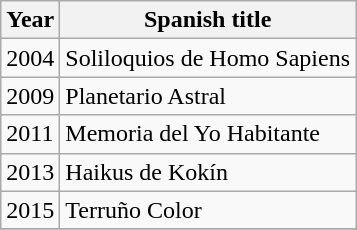<table class="wikitable">
<tr>
<th>Year</th>
<th>Spanish title</th>
</tr>
<tr>
<td>2004</td>
<td>Soliloquios de Homo Sapiens</td>
</tr>
<tr>
<td>2009</td>
<td>Planetario Astral</td>
</tr>
<tr>
<td>2011</td>
<td>Memoria del Yo Habitante</td>
</tr>
<tr>
<td>2013</td>
<td>Haikus de Kokín</td>
</tr>
<tr>
<td>2015</td>
<td>Terruño Color</td>
</tr>
<tr>
</tr>
</table>
